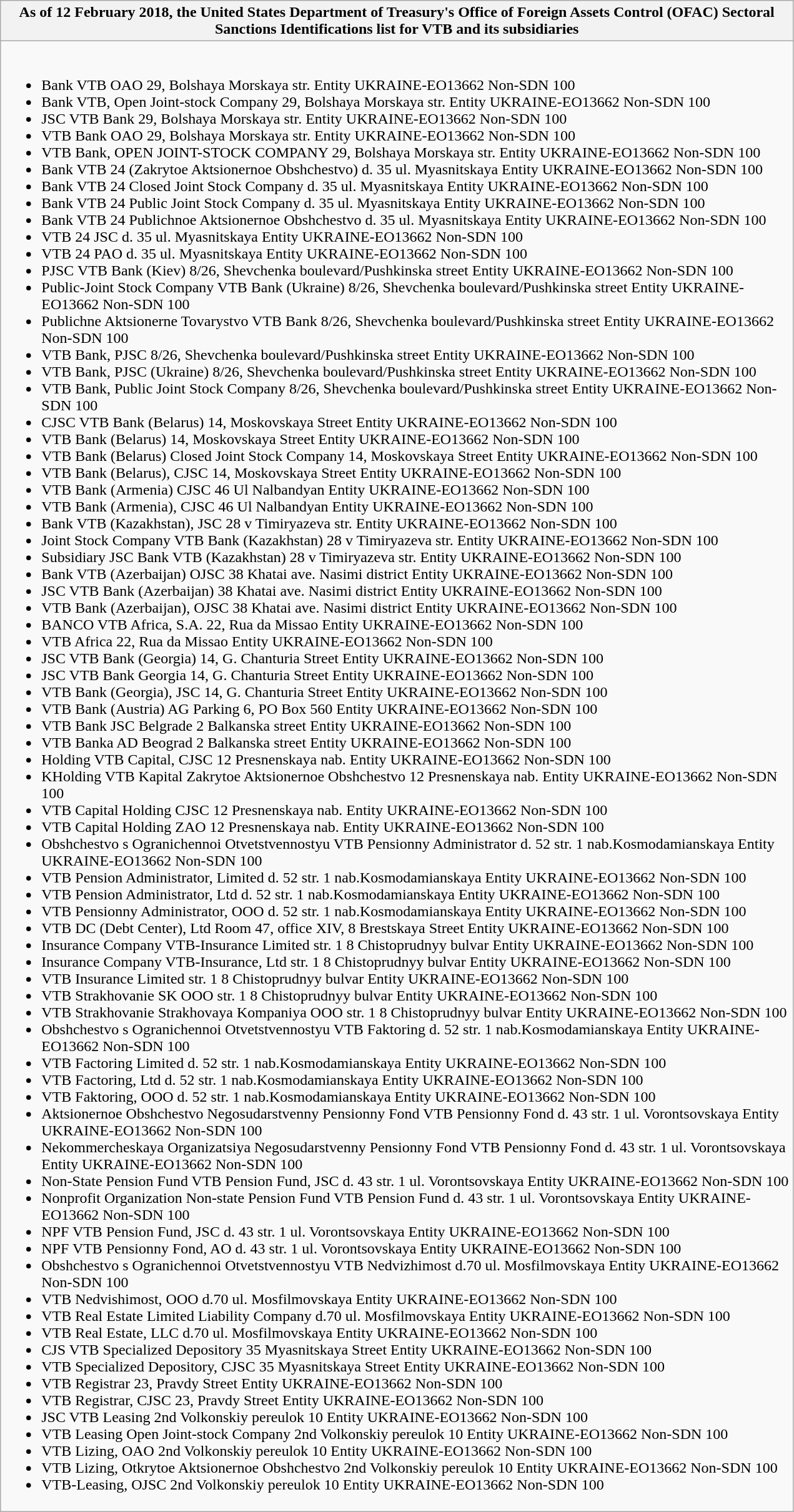<table class="wikitable collapsible collapsed" width="67%">
<tr>
<th>As of 12 February 2018, the United States Department of Treasury's Office of Foreign Assets Control (OFAC) Sectoral Sanctions Identifications list for VTB and its subsidiaries</th>
</tr>
<tr>
<td><br><ul><li>Bank VTB OAO  29, Bolshaya Morskaya str. Entity UKRAINE-EO13662 Non-SDN 100</li><li>Bank VTB, Open Joint-stock Company  29, Bolshaya Morskaya str. Entity UKRAINE-EO13662 Non-SDN 100</li><li>JSC VTB Bank  29, Bolshaya Morskaya str. Entity UKRAINE-EO13662 Non-SDN 100</li><li>VTB Bank OAO  29, Bolshaya Morskaya str. Entity UKRAINE-EO13662 Non-SDN 100</li><li>VTB Bank, OPEN JOINT-STOCK COMPANY  29, Bolshaya Morskaya str. Entity UKRAINE-EO13662 Non-SDN 100</li><li>Bank VTB 24 (Zakrytoe Aktsionernoe Obshchestvo)  d. 35 ul. Myasnitskaya Entity UKRAINE-EO13662 Non-SDN 100</li><li>Bank VTB 24 Closed Joint Stock Company  d. 35 ul. Myasnitskaya Entity UKRAINE-EO13662 Non-SDN 100</li><li>Bank VTB 24 Public Joint Stock Company  d. 35 ul. Myasnitskaya Entity UKRAINE-EO13662 Non-SDN 100</li><li>Bank VTB 24 Publichnoe Aktsionernoe Obshchestvo  d. 35 ul. Myasnitskaya Entity UKRAINE-EO13662 Non-SDN 100</li><li>VTB 24 JSC  d. 35 ul. Myasnitskaya Entity UKRAINE-EO13662 Non-SDN 100</li><li>VTB 24 PAO  d. 35 ul. Myasnitskaya Entity UKRAINE-EO13662 Non-SDN 100</li><li>PJSC VTB Bank (Kiev)  8/26, Shevchenka boulevard/Pushkinska street Entity UKRAINE-EO13662 Non-SDN 100</li><li>Public-Joint Stock Company VTB Bank (Ukraine)  8/26, Shevchenka boulevard/Pushkinska street Entity UKRAINE-EO13662 Non-SDN 100</li><li>Publichne Aktsionerne Tovarystvo VTB Bank  8/26, Shevchenka boulevard/Pushkinska street Entity UKRAINE-EO13662 Non-SDN 100</li><li>VTB Bank, PJSC  8/26, Shevchenka boulevard/Pushkinska street Entity UKRAINE-EO13662 Non-SDN 100</li><li>VTB Bank, PJSC (Ukraine)  8/26, Shevchenka boulevard/Pushkinska street Entity UKRAINE-EO13662 Non-SDN 100</li><li>VTB Bank, Public Joint Stock Company  8/26, Shevchenka boulevard/Pushkinska street Entity UKRAINE-EO13662 Non-SDN 100</li><li>CJSC VTB Bank (Belarus)  14, Moskovskaya Street Entity UKRAINE-EO13662 Non-SDN 100</li><li>VTB Bank (Belarus)  14, Moskovskaya Street Entity UKRAINE-EO13662 Non-SDN 100</li><li>VTB Bank (Belarus) Closed Joint Stock Company  14, Moskovskaya Street Entity UKRAINE-EO13662 Non-SDN 100</li><li>VTB Bank (Belarus), CJSC  14, Moskovskaya Street Entity UKRAINE-EO13662 Non-SDN 100</li><li>VTB Bank (Armenia) CJSC  46 Ul Nalbandyan Entity UKRAINE-EO13662 Non-SDN 100</li><li>VTB Bank (Armenia), CJSC  46 Ul Nalbandyan Entity UKRAINE-EO13662 Non-SDN 100</li><li>Bank VTB (Kazakhstan), JSC  28 v Timiryazeva str. Entity UKRAINE-EO13662 Non-SDN 100</li><li>Joint Stock Company VTB Bank (Kazakhstan)  28 v Timiryazeva str. Entity UKRAINE-EO13662 Non-SDN 100</li><li>Subsidiary JSC Bank VTB (Kazakhstan)  28 v Timiryazeva str. Entity UKRAINE-EO13662 Non-SDN 100</li><li>Bank VTB (Azerbaijan) OJSC  38 Khatai ave. Nasimi district Entity UKRAINE-EO13662 Non-SDN 100</li><li>JSC VTB Bank (Azerbaijan)  38 Khatai ave. Nasimi district Entity UKRAINE-EO13662 Non-SDN 100</li><li>VTB Bank (Azerbaijan), OJSC  38 Khatai ave. Nasimi district Entity UKRAINE-EO13662 Non-SDN 100</li><li>BANCO VTB Africa, S.A.  22, Rua da Missao Entity UKRAINE-EO13662 Non-SDN 100</li><li>VTB Africa 22, Rua da Missao Entity UKRAINE-EO13662 Non-SDN 100</li><li>JSC VTB Bank (Georgia)  14, G. Chanturia Street Entity UKRAINE-EO13662 Non-SDN 100</li><li>JSC VTB Bank Georgia  14, G. Chanturia Street Entity UKRAINE-EO13662 Non-SDN 100</li><li>VTB Bank (Georgia), JSC  14, G. Chanturia Street Entity UKRAINE-EO13662 Non-SDN 100</li><li>VTB Bank (Austria) AG  Parking 6, PO Box 560 Entity UKRAINE-EO13662 Non-SDN 100</li><li>VTB Bank JSC Belgrade  2 Balkanska street Entity UKRAINE-EO13662 Non-SDN 100</li><li>VTB Banka AD Beograd  2 Balkanska street Entity UKRAINE-EO13662 Non-SDN 100</li><li>Holding VTB Capital, CJSC  12 Presnenskaya nab. Entity UKRAINE-EO13662 Non-SDN 100</li><li>KHolding VTB Kapital Zakrytoe Aktsionernoe Obshchestvo  12 Presnenskaya nab. Entity UKRAINE-EO13662 Non-SDN 100</li><li>VTB Capital Holding CJSC  12 Presnenskaya nab. Entity UKRAINE-EO13662 Non-SDN 100</li><li>VTB Capital Holding ZAO  12 Presnenskaya nab. Entity UKRAINE-EO13662 Non-SDN 100</li><li>Obshchestvo s Ogranichennoi Otvetstvennostyu VTB Pensionny Administrator  d. 52 str. 1 nab.Kosmodamianskaya Entity UKRAINE-EO13662 Non-SDN 100</li><li>VTB Pension Administrator, Limited  d. 52 str. 1 nab.Kosmodamianskaya Entity UKRAINE-EO13662 Non-SDN 100</li><li>VTB Pension Administrator, Ltd  d. 52 str. 1 nab.Kosmodamianskaya Entity UKRAINE-EO13662 Non-SDN 100</li><li>VTB Pensionny Administrator, OOO  d. 52 str. 1 nab.Kosmodamianskaya Entity UKRAINE-EO13662 Non-SDN 100</li><li>VTB DC (Debt Center), Ltd Room 47, office XIV, 8 Brestskaya Street Entity UKRAINE-EO13662 Non-SDN 100</li><li>Insurance Company VTB-Insurance Limited  str. 1 8 Chistoprudnyy bulvar Entity UKRAINE-EO13662 Non-SDN 100</li><li>Insurance Company VTB-Insurance, Ltd  str. 1 8 Chistoprudnyy bulvar Entity UKRAINE-EO13662 Non-SDN 100</li><li>VTB Insurance Limited  str. 1 8 Chistoprudnyy bulvar Entity UKRAINE-EO13662 Non-SDN 100</li><li>VTB Strakhovanie SK OOO  str. 1 8 Chistoprudnyy bulvar Entity UKRAINE-EO13662 Non-SDN 100</li><li>VTB Strakhovanie Strakhovaya Kompaniya OOO  str. 1 8 Chistoprudnyy bulvar Entity UKRAINE-EO13662 Non-SDN 100</li><li>Obshchestvo s Ogranichennoi Otvetstvennostyu VTB Faktoring  d. 52 str. 1 nab.Kosmodamianskaya Entity UKRAINE-EO13662 Non-SDN 100</li><li>VTB Factoring Limited  d. 52 str. 1 nab.Kosmodamianskaya Entity UKRAINE-EO13662 Non-SDN 100</li><li>VTB Factoring, Ltd  d. 52 str. 1 nab.Kosmodamianskaya Entity UKRAINE-EO13662 Non-SDN 100</li><li>VTB Faktoring, OOO  d. 52 str. 1 nab.Kosmodamianskaya Entity UKRAINE-EO13662 Non-SDN 100</li><li>Aktsionernoe Obshchestvo Negosudarstvenny Pensionny Fond VTB Pensionny Fond  d. 43 str. 1 ul. Vorontsovskaya Entity UKRAINE-EO13662 Non-SDN 100</li><li>Nekommercheskaya Organizatsiya Negosudarstvenny Pensionny Fond VTB Pensionny Fond  d. 43 str. 1 ul. Vorontsovskaya Entity UKRAINE-EO13662 Non-SDN 100</li><li>Non-State Pension Fund VTB Pension Fund, JSC  d. 43 str. 1 ul. Vorontsovskaya Entity UKRAINE-EO13662 Non-SDN 100</li><li>Nonprofit Organization Non-state Pension Fund VTB Pension Fund  d. 43 str. 1 ul. Vorontsovskaya Entity UKRAINE-EO13662 Non-SDN 100</li><li>NPF VTB Pension Fund, JSC  d. 43 str. 1 ul. Vorontsovskaya Entity UKRAINE-EO13662 Non-SDN 100</li><li>NPF VTB Pensionny Fond, AO  d. 43 str. 1 ul. Vorontsovskaya Entity UKRAINE-EO13662 Non-SDN 100</li><li>Obshchestvo s Ogranichennoi Otvetstvennostyu VTB Nedvizhimost  d.70 ul. Mosfilmovskaya Entity UKRAINE-EO13662 Non-SDN 100</li><li>VTB Nedvishimost, OOO  d.70 ul. Mosfilmovskaya Entity UKRAINE-EO13662 Non-SDN 100</li><li>VTB Real Estate Limited Liability Company  d.70 ul. Mosfilmovskaya Entity UKRAINE-EO13662 Non-SDN 100</li><li>VTB Real Estate, LLC  d.70 ul. Mosfilmovskaya Entity UKRAINE-EO13662 Non-SDN 100</li><li>CJS VTB Specialized Depository  35 Myasnitskaya Street Entity UKRAINE-EO13662 Non-SDN 100</li><li>VTB Specialized Depository, CJSC  35 Myasnitskaya Street Entity UKRAINE-EO13662 Non-SDN 100</li><li>VTB Registrar  23, Pravdy Street Entity UKRAINE-EO13662 Non-SDN 100</li><li>VTB Registrar, CJSC  23, Pravdy Street Entity UKRAINE-EO13662 Non-SDN 100</li><li>JSC VTB Leasing  2nd Volkonskiy pereulok 10 Entity UKRAINE-EO13662 Non-SDN 100</li><li>VTB Leasing Open Joint-stock Company  2nd Volkonskiy pereulok 10 Entity UKRAINE-EO13662 Non-SDN 100</li><li>VTB Lizing, OAO  2nd Volkonskiy pereulok 10 Entity UKRAINE-EO13662 Non-SDN 100</li><li>VTB Lizing, Otkrytoe Aktsionernoe Obshchestvo  2nd Volkonskiy pereulok 10 Entity UKRAINE-EO13662 Non-SDN 100</li><li>VTB-Leasing, OJSC  2nd Volkonskiy pereulok 10 Entity UKRAINE-EO13662 Non-SDN 100</li></ul></td>
</tr>
</table>
